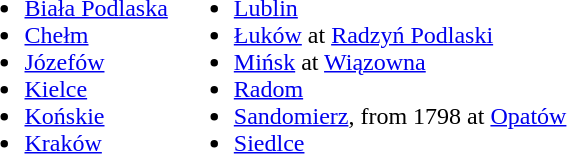<table>
<tr>
<td valign="top"><br><ul><li><a href='#'>Biała Podlaska</a></li><li><a href='#'>Chełm</a></li><li><a href='#'>Józefów</a></li><li><a href='#'>Kielce</a></li><li><a href='#'>Końskie</a></li><li><a href='#'>Kraków</a></li></ul></td>
<td valign="top"><br><ul><li><a href='#'>Lublin</a></li><li><a href='#'>Łuków</a> at <a href='#'>Radzyń Podlaski</a></li><li><a href='#'>Mińsk</a> at <a href='#'>Wiązowna</a></li><li><a href='#'>Radom</a></li><li><a href='#'>Sandomierz</a>, from 1798 at <a href='#'>Opatów</a></li><li><a href='#'>Siedlce</a></li></ul></td>
</tr>
</table>
